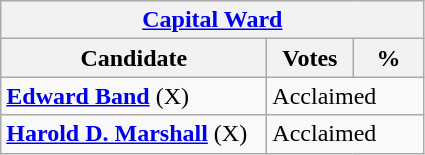<table class="wikitable">
<tr>
<th colspan="3"><a href='#'>Capital Ward</a></th>
</tr>
<tr>
<th style="width: 170px">Candidate</th>
<th style="width: 50px">Votes</th>
<th style="width: 40px">%</th>
</tr>
<tr>
<td><strong><a href='#'>Edward Band</a></strong>  (X)</td>
<td colspan="2">Acclaimed</td>
</tr>
<tr>
<td><strong><a href='#'>Harold D. Marshall</a></strong> (X)</td>
<td colspan="2">Acclaimed</td>
</tr>
</table>
